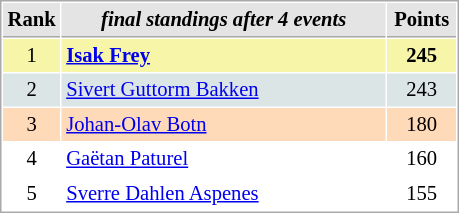<table cellspacing="1" cellpadding="3" style="border:1px solid #AAAAAA;font-size:86%">
<tr style="background-color: #E4E4E4;">
<th style="border-bottom:1px solid #AAAAAA; width: 10px;">Rank</th>
<th style="border-bottom:1px solid #AAAAAA; width: 210px;"><em>final standings after 4 events</em></th>
<th style="border-bottom:1px solid #AAAAAA; width: 40px;">Points</th>
</tr>
<tr style="background:#f7f6a8;">
<td align=center>1</td>
<td> <strong><a href='#'>Isak Frey</a></strong> </td>
<td align=center><strong>245</strong></td>
</tr>
<tr style="background:#dce5e5;">
<td align=center>2</td>
<td> <a href='#'>Sivert Guttorm Bakken</a></td>
<td align=center>243</td>
</tr>
<tr style="background:#ffdab9;">
<td align=center>3</td>
<td> <a href='#'>Johan-Olav Botn</a></td>
<td align=center>180</td>
</tr>
<tr>
<td align=center>4</td>
<td> <a href='#'>Gaëtan Paturel</a></td>
<td align=center>160</td>
</tr>
<tr>
<td align=center>5</td>
<td> <a href='#'>Sverre Dahlen Aspenes</a></td>
<td align=center>155</td>
</tr>
</table>
